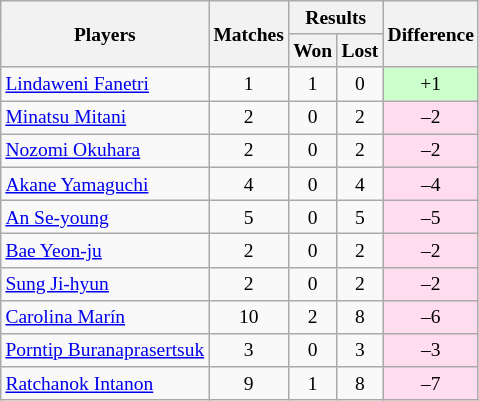<table class=wikitable style="text-align:center; font-size:small">
<tr>
<th rowspan="2">Players</th>
<th rowspan="2">Matches</th>
<th colspan="2">Results</th>
<th rowspan="2">Difference</th>
</tr>
<tr>
<th>Won</th>
<th>Lost</th>
</tr>
<tr>
<td align="left"> <a href='#'>Lindaweni Fanetri</a></td>
<td>1</td>
<td>1</td>
<td>0</td>
<td bgcolor="#ccffcc">+1</td>
</tr>
<tr>
<td align="left"> <a href='#'>Minatsu Mitani</a></td>
<td>2</td>
<td>0</td>
<td>2</td>
<td bgcolor="#ffddee">–2</td>
</tr>
<tr>
<td align="left"> <a href='#'>Nozomi Okuhara</a></td>
<td>2</td>
<td>0</td>
<td>2</td>
<td bgcolor="#ffddee">–2</td>
</tr>
<tr>
<td align="left"> <a href='#'>Akane Yamaguchi</a></td>
<td>4</td>
<td>0</td>
<td>4</td>
<td bgcolor="#ffddee">–4</td>
</tr>
<tr>
<td align="left"> <a href='#'>An Se-young</a></td>
<td>5</td>
<td>0</td>
<td>5</td>
<td bgcolor="#ffddee">–5</td>
</tr>
<tr>
<td align="left"> <a href='#'>Bae Yeon-ju</a></td>
<td>2</td>
<td>0</td>
<td>2</td>
<td bgcolor="#ffddee">–2</td>
</tr>
<tr>
<td align="left"> <a href='#'>Sung Ji-hyun</a></td>
<td>2</td>
<td>0</td>
<td>2</td>
<td bgcolor="#ffddee">–2</td>
</tr>
<tr>
<td align="left"> <a href='#'>Carolina Marín</a></td>
<td>10</td>
<td>2</td>
<td>8</td>
<td bgcolor="#ffddee">–6</td>
</tr>
<tr>
<td align="left"> <a href='#'>Porntip Buranaprasertsuk</a></td>
<td>3</td>
<td>0</td>
<td>3</td>
<td bgcolor="#ffddee">–3</td>
</tr>
<tr>
<td align="left"> <a href='#'>Ratchanok Intanon</a></td>
<td>9</td>
<td>1</td>
<td>8</td>
<td bgcolor="#ffddee">–7</td>
</tr>
</table>
